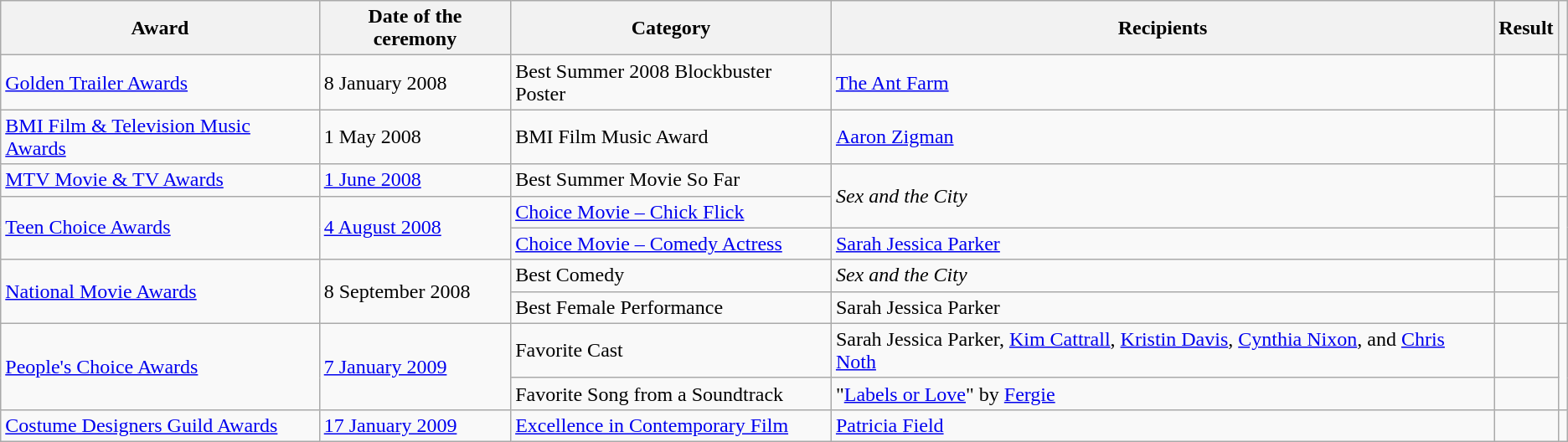<table class="wikitable plainrowheaders sortable">
<tr>
<th scope="col">Award</th>
<th scope="col">Date of the ceremony</th>
<th scope="col">Category</th>
<th scope="col">Recipients</th>
<th scope="col">Result</th>
<th class="unsortable" scope="col"></th>
</tr>
<tr>
<td scope="row"><a href='#'>Golden Trailer Awards</a></td>
<td>8 January 2008</td>
<td>Best Summer 2008 Blockbuster Poster</td>
<td><a href='#'>The Ant Farm</a></td>
<td></td>
<td></td>
</tr>
<tr>
<td><a href='#'>BMI Film & Television Music Awards</a></td>
<td>1 May 2008</td>
<td>BMI Film Music Award</td>
<td><a href='#'>Aaron Zigman</a></td>
<td></td>
<td></td>
</tr>
<tr>
<td scope="row"><a href='#'>MTV Movie & TV Awards</a></td>
<td><a href='#'>1 June 2008</a></td>
<td>Best Summer Movie So Far</td>
<td rowspan="2"><em>Sex and the City</em></td>
<td></td>
<td></td>
</tr>
<tr>
<td rowspan="2"><a href='#'>Teen Choice Awards</a></td>
<td rowspan="2"><a href='#'>4 August 2008</a></td>
<td><a href='#'>Choice Movie – Chick Flick</a></td>
<td></td>
<td rowspan="2"></td>
</tr>
<tr>
<td><a href='#'>Choice Movie – Comedy Actress</a></td>
<td><a href='#'>Sarah Jessica Parker</a></td>
<td></td>
</tr>
<tr>
<td rowspan="2"><a href='#'>National Movie Awards</a></td>
<td rowspan="2">8 September 2008</td>
<td>Best Comedy</td>
<td><em>Sex and the City</em></td>
<td></td>
<td rowspan="2"></td>
</tr>
<tr>
<td>Best Female Performance</td>
<td>Sarah Jessica Parker</td>
<td></td>
</tr>
<tr>
<td rowspan="2"><a href='#'>People's Choice Awards</a></td>
<td rowspan="2"><a href='#'>7 January 2009</a></td>
<td>Favorite Cast</td>
<td>Sarah Jessica Parker, <a href='#'>Kim Cattrall</a>, <a href='#'>Kristin Davis</a>, <a href='#'>Cynthia Nixon</a>, and <a href='#'>Chris Noth</a></td>
<td></td>
<td rowspan="2"></td>
</tr>
<tr>
<td>Favorite Song from a Soundtrack</td>
<td>"<a href='#'>Labels or Love</a>" by <a href='#'>Fergie</a></td>
<td></td>
</tr>
<tr>
<td><a href='#'>Costume Designers Guild Awards</a></td>
<td><a href='#'>17 January 2009</a></td>
<td><a href='#'>Excellence in Contemporary Film</a></td>
<td><a href='#'>Patricia Field</a></td>
<td></td>
<td></td>
</tr>
</table>
